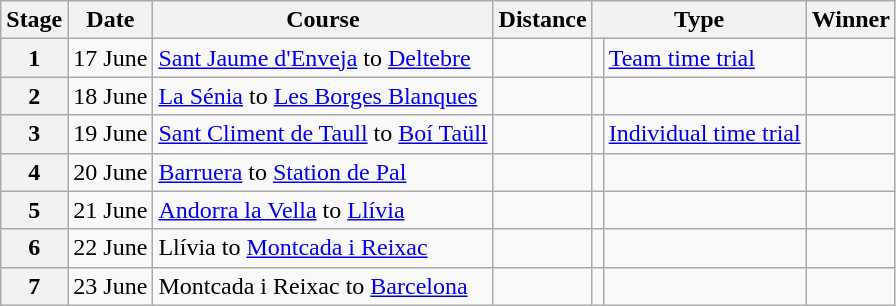<table class="wikitable">
<tr>
<th scope="col">Stage</th>
<th scope="col">Date</th>
<th scope="col">Course</th>
<th scope="col">Distance</th>
<th scope="col" colspan="2">Type</th>
<th scope="col">Winner</th>
</tr>
<tr>
<th scope="row">1</th>
<td style="text-align:right;">17 June</td>
<td><a href='#'>Sant Jaume d'Enveja</a> to <a href='#'>Deltebre</a></td>
<td></td>
<td></td>
<td><a href='#'>Team time trial</a></td>
<td></td>
</tr>
<tr>
<th scope="row">2</th>
<td style="text-align:right;">18 June</td>
<td><a href='#'>La Sénia</a> to <a href='#'>Les Borges Blanques</a></td>
<td></td>
<td></td>
<td></td>
<td></td>
</tr>
<tr>
<th scope="row">3</th>
<td style="text-align:right;">19 June</td>
<td><a href='#'>Sant Climent de Taull</a> to <a href='#'>Boí Taüll</a></td>
<td></td>
<td></td>
<td><a href='#'>Individual time trial</a></td>
<td></td>
</tr>
<tr>
<th scope="row">4</th>
<td style="text-align:right;">20 June</td>
<td><a href='#'>Barruera</a> to <a href='#'>Station de Pal</a></td>
<td></td>
<td></td>
<td></td>
<td></td>
</tr>
<tr>
<th scope="row">5</th>
<td style="text-align:right;">21 June</td>
<td><a href='#'>Andorra la Vella</a> to <a href='#'>Llívia</a></td>
<td></td>
<td></td>
<td></td>
<td></td>
</tr>
<tr>
<th scope="row">6</th>
<td style="text-align:right;">22 June</td>
<td>Llívia to <a href='#'>Montcada i Reixac</a></td>
<td></td>
<td></td>
<td></td>
<td></td>
</tr>
<tr>
<th scope="row">7</th>
<td style="text-align:right;">23 June</td>
<td>Montcada i Reixac to <a href='#'>Barcelona</a></td>
<td></td>
<td></td>
<td></td>
<td></td>
</tr>
</table>
